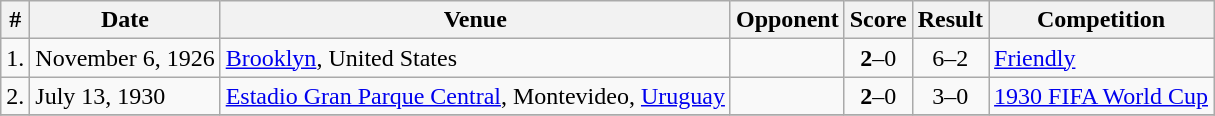<table class="wikitable sortable" style="font-size:100%">
<tr>
<th>#</th>
<th>Date</th>
<th>Venue</th>
<th>Opponent</th>
<th>Score</th>
<th>Result</th>
<th>Competition</th>
</tr>
<tr>
<td align=center>1.</td>
<td>November 6, 1926</td>
<td><a href='#'>Brooklyn</a>, United States</td>
<td></td>
<td align=center><strong>2</strong>–0</td>
<td align=center>6–2</td>
<td><a href='#'>Friendly</a></td>
</tr>
<tr>
<td align=center>2.</td>
<td>July 13, 1930</td>
<td><a href='#'>Estadio Gran Parque Central</a>, Montevideo, <a href='#'>Uruguay</a></td>
<td></td>
<td align=center><strong>2</strong>–0</td>
<td align=center>3–0</td>
<td><a href='#'>1930 FIFA World Cup</a></td>
</tr>
<tr>
</tr>
</table>
